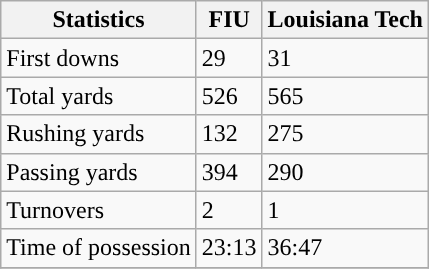<table class="wikitable" style="float: left;">
<tr>
<th>Statistics</th>
<th>FIU</th>
<th>Louisiana Tech</th>
</tr>
<tr>
<td>First downs</td>
<td>29</td>
<td>31</td>
</tr>
<tr>
<td>Total yards</td>
<td>526</td>
<td>565</td>
</tr>
<tr>
<td>Rushing yards</td>
<td>132</td>
<td>275</td>
</tr>
<tr>
<td>Passing yards</td>
<td>394</td>
<td>290</td>
</tr>
<tr>
<td>Turnovers</td>
<td>2</td>
<td>1</td>
</tr>
<tr>
<td>Time of possession</td>
<td>23:13</td>
<td>36:47</td>
</tr>
<tr>
</tr>
</table>
